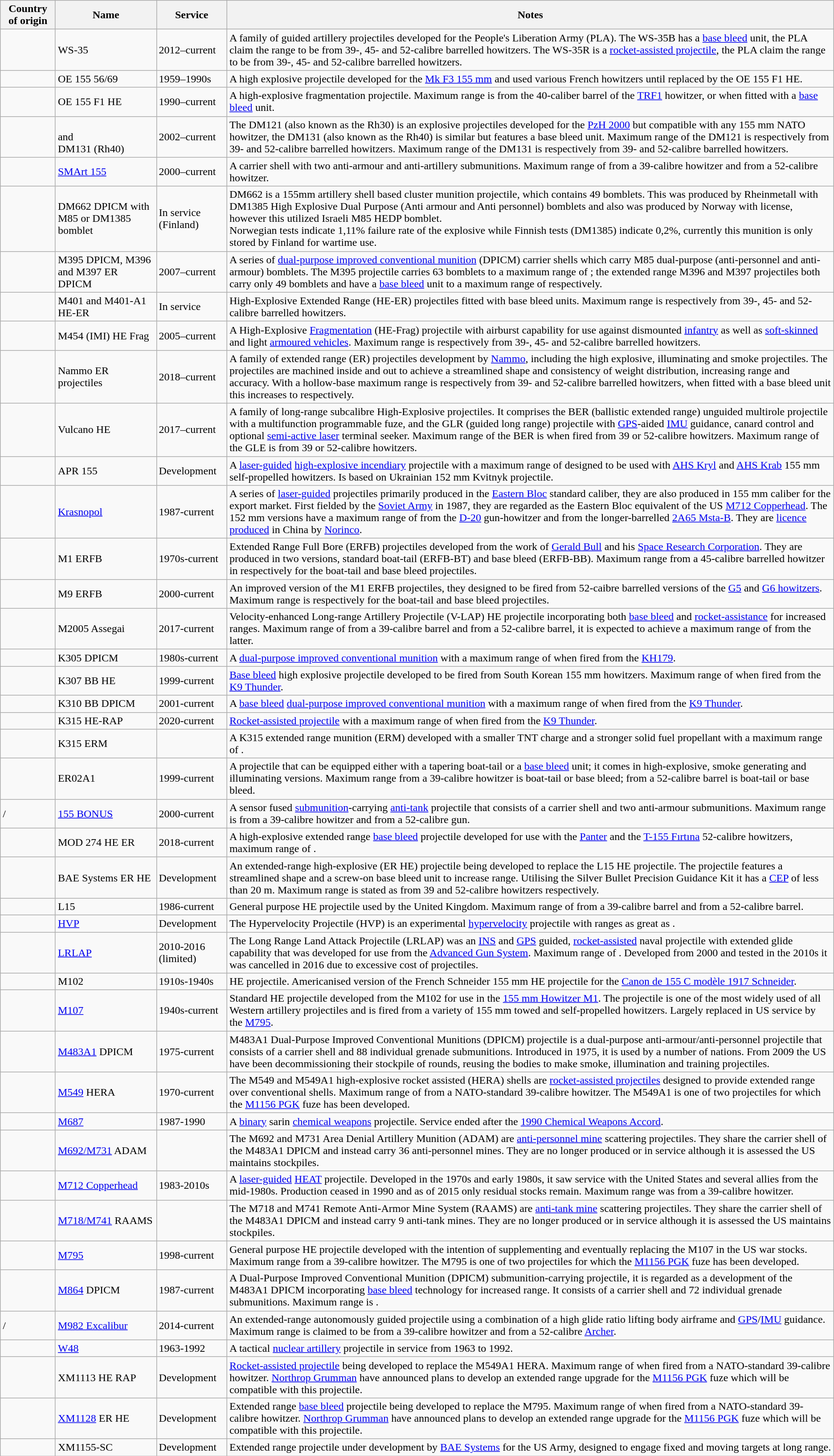<table class="wikitable sortable">
<tr>
<th scope="col">Country of origin</th>
<th scope="col">Name</th>
<th scope="col">Service</th>
<th scope="col" class="unsortable">Notes</th>
</tr>
<tr>
<td></td>
<td>WS-35</td>
<td>2012–current</td>
<td>A family of guided artillery projectiles developed for the People's Liberation Army (PLA). The WS-35B has a <a href='#'>base bleed</a> unit, the PLA claim the range to be  from 39-, 45- and 52-calibre barrelled howitzers. The WS-35R is a <a href='#'>rocket-assisted projectile</a>, the PLA claim the range to be  from 39-, 45- and 52-calibre barrelled howitzers.</td>
</tr>
<tr>
<td></td>
<td>OE 155 56/69</td>
<td>1959–1990s</td>
<td>A high explosive projectile developed for the <a href='#'>Mk F3 155 mm</a> and used various French howitzers until replaced by the OE 155 F1 HE.</td>
</tr>
<tr>
<td></td>
<td>OE 155 F1 HE</td>
<td>1990–current</td>
<td>A high-explosive fragmentation projectile. Maximum range is  from the 40-caliber barrel of the <a href='#'>TRF1</a> howitzer, or  when fitted with a <a href='#'>base bleed</a> unit.</td>
</tr>
<tr>
<td></td>
<td><br>and<br>DM131 (Rh40)</td>
<td>2002–current</td>
<td>The DM121 (also known as the Rh30) is an explosive projectiles developed for the <a href='#'>PzH 2000</a> but compatible with any 155 mm NATO howitzer, the DM131 (also known as the Rh40) is similar but features a base bleed unit. Maximum range of the DM121 is  respectively from 39- and 52-calibre barrelled howitzers. Maximum range of the DM131 is  respectively from 39- and 52-calibre barrelled howitzers.</td>
</tr>
<tr>
<td></td>
<td><a href='#'>SMArt 155</a></td>
<td>2000–current</td>
<td>A carrier shell with two anti-armour and anti-artillery submunitions. Maximum range of  from a 39-calibre howitzer and  from a 52-calibre howitzer.</td>
</tr>
<tr>
<td></td>
<td>DM662 DPICM with M85 or DM1385 bomblet</td>
<td>In service (Finland)</td>
<td>DM662 is a 155mm artillery shell based cluster munition projectile, which contains 49 bomblets. This was produced by Rheinmetall with DM1385 High Explosive Dual Purpose (Anti armour and Anti personnel) bomblets and also was produced by Norway with license, however this utilized Israeli M85 HEDP bomblet.<br>Norwegian tests indicate 1,11% failure rate of the explosive while Finnish tests (DM1385) indicate 0,2%, currently this munition is only stored by Finland for wartime use. </td>
</tr>
<tr>
<td></td>
<td>M395 DPICM, M396 and M397 ER DPICM</td>
<td>2007–current</td>
<td>A series of <a href='#'>dual-purpose improved conventional munition</a> (DPICM) carrier shells which carry M85 dual-purpose (anti-personnel and anti-armour) bomblets. The M395 projectile carries 63 bomblets to a maximum range of ; the extended range M396 and M397 projectiles both carry only 49 bomblets and have a <a href='#'>base bleed</a> unit to a maximum range of  respectively.</td>
</tr>
<tr>
<td></td>
<td>M401 and M401-A1 HE-ER</td>
<td>In service</td>
<td>High-Explosive Extended Range (HE-ER) projectiles fitted with base bleed units. Maximum range is  respectively from 39-, 45- and 52-calibre barrelled howitzers.</td>
</tr>
<tr>
<td></td>
<td>M454 (IMI) HE Frag</td>
<td>2005–current</td>
<td>A High-Explosive <a href='#'>Fragmentation</a> (HE-Frag) projectile with airburst capability for use against dismounted <a href='#'>infantry</a> as well as <a href='#'>soft-skinned</a> and light <a href='#'>armoured vehicles</a>. Maximum range is  respectively from 39-, 45- and 52-calibre barrelled howitzers.</td>
</tr>
<tr>
<td></td>
<td>Nammo ER projectiles</td>
<td>2018–current</td>
<td>A family of extended range (ER) projectiles development by <a href='#'>Nammo</a>, including the high explosive, illuminating and smoke projectiles. The projectiles are machined inside and out to achieve a streamlined shape and consistency of weight distribution, increasing range and accuracy. With a hollow-base maximum range is  respectively from 39- and 52-calibre barrelled howitzers, when fitted with a base bleed unit this increases to  respectively.</td>
</tr>
<tr>
<td></td>
<td>Vulcano HE</td>
<td>2017–current</td>
<td>A family of long-range subcalibre High-Explosive projectiles. It comprises the BER (ballistic extended range) unguided multirole projectile with a multifunction programmable fuze, and the GLR (guided long range) projectile with <a href='#'>GPS</a>-aided <a href='#'>IMU</a> guidance, canard control and optional <a href='#'>semi-active laser</a> terminal seeker. Maximum range of the BER is  when fired from 39 or 52-calibre howitzers. Maximum range of the GLE is  from 39 or 52-calibre howitzers.</td>
</tr>
<tr>
<td></td>
<td>APR 155</td>
<td>Development</td>
<td>A <a href='#'>laser-guided</a> <a href='#'>high-explosive incendiary</a> projectile with a maximum range of  designed to be used with <a href='#'>AHS Kryl</a> and <a href='#'>AHS Krab</a> 155 mm self-propelled howitzers. Is based on Ukrainian 152 mm Kvitnyk projectile.</td>
</tr>
<tr>
<td></td>
<td><a href='#'>Krasnopol</a></td>
<td>1987-current</td>
<td>A series of <a href='#'>laser-guided</a> projectiles primarily produced in the <a href='#'>Eastern Bloc</a> standard  caliber, they are also produced in 155 mm caliber for the export market. First fielded by the <a href='#'>Soviet Army</a> in 1987, they are regarded as the Eastern Bloc equivalent of the US <a href='#'>M712 Copperhead</a>. The 152 mm versions have a maximum range of  from the <a href='#'>D-20</a> gun-howitzer and  from the longer-barrelled <a href='#'>2A65 Msta-B</a>. They are <a href='#'>licence produced</a> in China by <a href='#'>Norinco</a>.</td>
</tr>
<tr>
<td></td>
<td>M1 ERFB</td>
<td>1970s-current</td>
<td>Extended Range Full Bore (ERFB) projectiles developed from the work of <a href='#'>Gerald Bull</a> and his <a href='#'>Space Research Corporation</a>. They are produced in two versions, standard boat-tail (ERFB-BT) and base bleed (ERFB-BB). Maximum range from a 45-calibre barrelled howitzer in  respectively for the boat-tail and base bleed projectiles.</td>
</tr>
<tr>
<td></td>
<td>M9 ERFB</td>
<td>2000-current</td>
<td>An improved version of the M1 ERFB projectiles, they designed to be fired from 52-caibre barrelled versions of the <a href='#'>G5</a> and <a href='#'>G6 howitzers</a>. Maximum range is  respectively for the boat-tail and base bleed projectiles.</td>
</tr>
<tr>
<td></td>
<td>M2005 Assegai</td>
<td>2017-current</td>
<td>Velocity-enhanced Long-range Artillery Projectile (V-LAP) HE projectile incorporating both <a href='#'>base bleed</a> and <a href='#'>rocket-assistance</a> for increased ranges. Maximum range of  from a 39-calibre barrel and  from a 52-calibre barrel, it is expected to achieve a maximum range of  from the latter.</td>
</tr>
<tr>
<td></td>
<td>K305 DPICM</td>
<td>1980s-current</td>
<td>A <a href='#'>dual-purpose improved conventional munition</a> with a maximum range of  when fired from the <a href='#'>KH179</a>.</td>
</tr>
<tr>
<td></td>
<td>K307 BB HE</td>
<td>1999-current</td>
<td><a href='#'>Base bleed</a> high explosive projectile developed to be fired from South Korean 155 mm howitzers. Maximum range of  when fired from the <a href='#'>K9 Thunder</a>.</td>
</tr>
<tr>
<td></td>
<td>K310 BB DPICM</td>
<td>2001-current</td>
<td>A <a href='#'>base bleed</a> <a href='#'>dual-purpose improved conventional munition</a> with a maximum range of  when fired from the <a href='#'>K9 Thunder</a>.</td>
</tr>
<tr>
<td></td>
<td>K315 HE-RAP</td>
<td>2020-current</td>
<td><a href='#'>Rocket-assisted projectile</a> with a maximum range of  when fired from the <a href='#'>K9 Thunder</a>.</td>
</tr>
<tr>
<td></td>
<td>K315 ERM</td>
<td></td>
<td>A K315 extended range munition (ERM) developed with a smaller TNT charge and a stronger solid fuel propellant with a maximum range of .</td>
</tr>
<tr>
<td></td>
<td>ER02A1</td>
<td>1999-current</td>
<td>A projectile that can be equipped either with a tapering boat-tail or a <a href='#'>base bleed</a> unit; it comes in high-explosive, smoke generating and illuminating versions. Maximum range from a 39-calibre howitzer is  boat-tail or  base bleed; from a 52-calibre barrel is  boat-tail or  base bleed.</td>
</tr>
<tr>
<td> / </td>
<td><a href='#'>155 BONUS</a></td>
<td>2000-current</td>
<td>A sensor fused <a href='#'>submunition</a>-carrying <a href='#'>anti-tank</a> projectile that consists of a carrier shell and two anti-armour submunitions. Maximum range is  from a 39-calibre howitzer and  from a 52-calibre gun.</td>
</tr>
<tr>
<td></td>
<td>MOD 274 HE ER</td>
<td>2018-current</td>
<td>A high-explosive extended range <a href='#'>base bleed</a> projectile developed for use with the <a href='#'>Panter</a> and the <a href='#'>T-155 Fırtına</a> 52-calibre howitzers, maximum range of .</td>
</tr>
<tr>
<td></td>
<td>BAE Systems ER HE</td>
<td>Development</td>
<td>An extended-range high-explosive (ER HE) projectile being developed to replace the L15 HE projectile. The projectile features a streamlined shape and a screw-on base bleed unit to increase range. Utilising the Silver Bullet Precision Guidance Kit it has a <a href='#'>CEP</a> of less than 20 m. Maximum range is stated as  from 39 and 52-calibre howitzers respectively.</td>
</tr>
<tr>
<td></td>
<td>L15</td>
<td>1986-current</td>
<td>General purpose HE projectile used by the United Kingdom. Maximum range of  from a 39-calibre barrel and  from a 52-calibre barrel.</td>
</tr>
<tr>
<td></td>
<td><a href='#'>HVP</a></td>
<td>Development</td>
<td>The Hypervelocity Projectile (HVP) is an experimental <a href='#'>hypervelocity</a> projectile with ranges as great as .</td>
</tr>
<tr>
<td></td>
<td><a href='#'>LRLAP</a></td>
<td>2010-2016 (limited)</td>
<td>The Long Range Land Attack Projectile (LRLAP) was an <a href='#'>INS</a> and <a href='#'>GPS</a> guided, <a href='#'>rocket-assisted</a> naval projectile with extended glide capability that was developed for use from the <a href='#'>Advanced Gun System</a>. Maximum range of . Developed from 2000 and tested in the 2010s it was cancelled in 2016 due to excessive cost of projectiles.</td>
</tr>
<tr>
<td></td>
<td>M102</td>
<td>1910s-1940s</td>
<td>HE projectile. Americanised version of the French Schneider 155 mm HE projectile for the <a href='#'>Canon de 155 C modèle 1917 Schneider</a>.</td>
</tr>
<tr>
<td></td>
<td><a href='#'>M107</a></td>
<td>1940s-current</td>
<td>Standard HE projectile developed from the M102 for use in the <a href='#'>155&nbsp;mm Howitzer M1</a>. The projectile is one of the most widely used of all Western artillery projectiles and is fired from a variety of 155 mm towed and self-propelled howitzers. Largely replaced in US service by the <a href='#'>M795</a>.</td>
</tr>
<tr>
<td></td>
<td><a href='#'>M483A1</a> DPICM</td>
<td>1975-current</td>
<td>M483A1 Dual-Purpose Improved Conventional Munitions (DPICM) projectile is a dual-purpose anti-armour/anti-personnel projectile that consists of a carrier shell and 88 individual grenade submunitions. Introduced in 1975, it is used by a number of nations. From 2009 the US have been decommissioning their stockpile of rounds, reusing the bodies to make smoke, illumination and training projectiles.</td>
</tr>
<tr>
<td></td>
<td><a href='#'>M549</a> HERA</td>
<td>1970-current</td>
<td>The M549 and M549A1 high-explosive rocket assisted (HERA) shells are <a href='#'>rocket-assisted projectiles</a> designed to provide extended range over conventional shells. Maximum range of  from a NATO-standard 39-calibre howitzer. The M549A1 is one of two projectiles for which the <a href='#'>M1156 PGK</a> fuze has been developed.</td>
</tr>
<tr>
<td></td>
<td><a href='#'>M687</a></td>
<td>1987-1990</td>
<td>A <a href='#'>binary</a> sarin <a href='#'>chemical weapons</a> projectile. Service ended after the <a href='#'>1990 Chemical Weapons Accord</a>.</td>
</tr>
<tr>
<td></td>
<td><a href='#'>M692/M731</a> ADAM</td>
<td></td>
<td>The M692 and M731 Area Denial Artillery Munition (ADAM) are <a href='#'>anti-personnel mine</a> scattering projectiles. They share the carrier shell of the M483A1 DPICM and instead carry 36 anti-personnel mines. They are no longer produced or in service although it is assessed the US maintains stockpiles.</td>
</tr>
<tr>
<td></td>
<td><a href='#'>M712 Copperhead</a></td>
<td>1983-2010s</td>
<td>A <a href='#'>laser-guided</a> <a href='#'>HEAT</a> projectile. Developed in the 1970s and early 1980s, it saw service with the United States and several allies from the mid-1980s. Production ceased in 1990 and as of 2015 only residual stocks remain. Maximum range was  from a 39-calibre howitzer.</td>
</tr>
<tr>
<td></td>
<td><a href='#'>M718/M741</a> RAAMS</td>
<td></td>
<td>The M718 and M741 Remote Anti-Armor Mine System (RAAMS) are <a href='#'>anti-tank mine</a> scattering projectiles. They share the carrier shell of the M483A1 DPICM and instead carry 9 anti-tank mines.  They are no longer produced or in service although it is assessed the US maintains stockpiles.</td>
</tr>
<tr>
<td></td>
<td><a href='#'>M795</a></td>
<td>1998-current</td>
<td>General purpose HE projectile developed with the intention of supplementing and eventually replacing the M107 in the US war stocks. Maximum range  from a 39-calibre howitzer. The M795 is one of two projectiles for which the <a href='#'>M1156 PGK</a> fuze has been developed.</td>
</tr>
<tr>
<td></td>
<td><a href='#'>M864</a> DPICM</td>
<td>1987-current</td>
<td>A Dual-Purpose Improved Conventional Munition (DPICM) submunition-carrying projectile, it is regarded as a development of the M483A1 DPICM incorporating <a href='#'>base bleed</a> technology for increased range. It consists of a carrier shell and 72 individual grenade submunitions. Maximum range is .</td>
</tr>
<tr>
<td> / </td>
<td><a href='#'>M982 Excalibur</a></td>
<td>2014-current</td>
<td>An extended-range autonomously guided projectile using a combination of a high glide ratio lifting body airframe and <a href='#'>GPS</a>/<a href='#'>IMU</a> guidance. Maximum range is claimed to be  from a 39-calibre howitzer and  from a 52-calibre <a href='#'>Archer</a>.</td>
</tr>
<tr>
<td></td>
<td><a href='#'>W48</a></td>
<td>1963-1992</td>
<td>A tactical <a href='#'>nuclear artillery</a> projectile in service from 1963 to 1992.</td>
</tr>
<tr>
<td></td>
<td>XM1113 HE RAP</td>
<td>Development</td>
<td><a href='#'>Rocket-assisted projectile</a> being developed to replace the M549A1 HERA. Maximum range of  when fired from a NATO-standard 39-calibre howitzer. <a href='#'>Northrop Grumman</a> have announced plans to develop an extended range upgrade for the <a href='#'>M1156 PGK</a> fuze which will be compatible with this projectile.</td>
</tr>
<tr>
<td></td>
<td><a href='#'>XM1128</a> ER HE</td>
<td>Development</td>
<td>Extended range <a href='#'>base bleed</a> projectile being developed to replace the M795. Maximum range of  when fired from a NATO-standard 39-calibre howitzer. <a href='#'>Northrop Grumman</a> have announced plans to develop an extended range upgrade for the <a href='#'>M1156 PGK</a> fuze which will be compatible with this projectile.</td>
</tr>
<tr>
<td></td>
<td>XM1155-SC</td>
<td>Development</td>
<td>Extended range projectile under development by <a href='#'>BAE Systems</a> for the US Army, designed to engage fixed and moving targets at long range.</td>
</tr>
</table>
